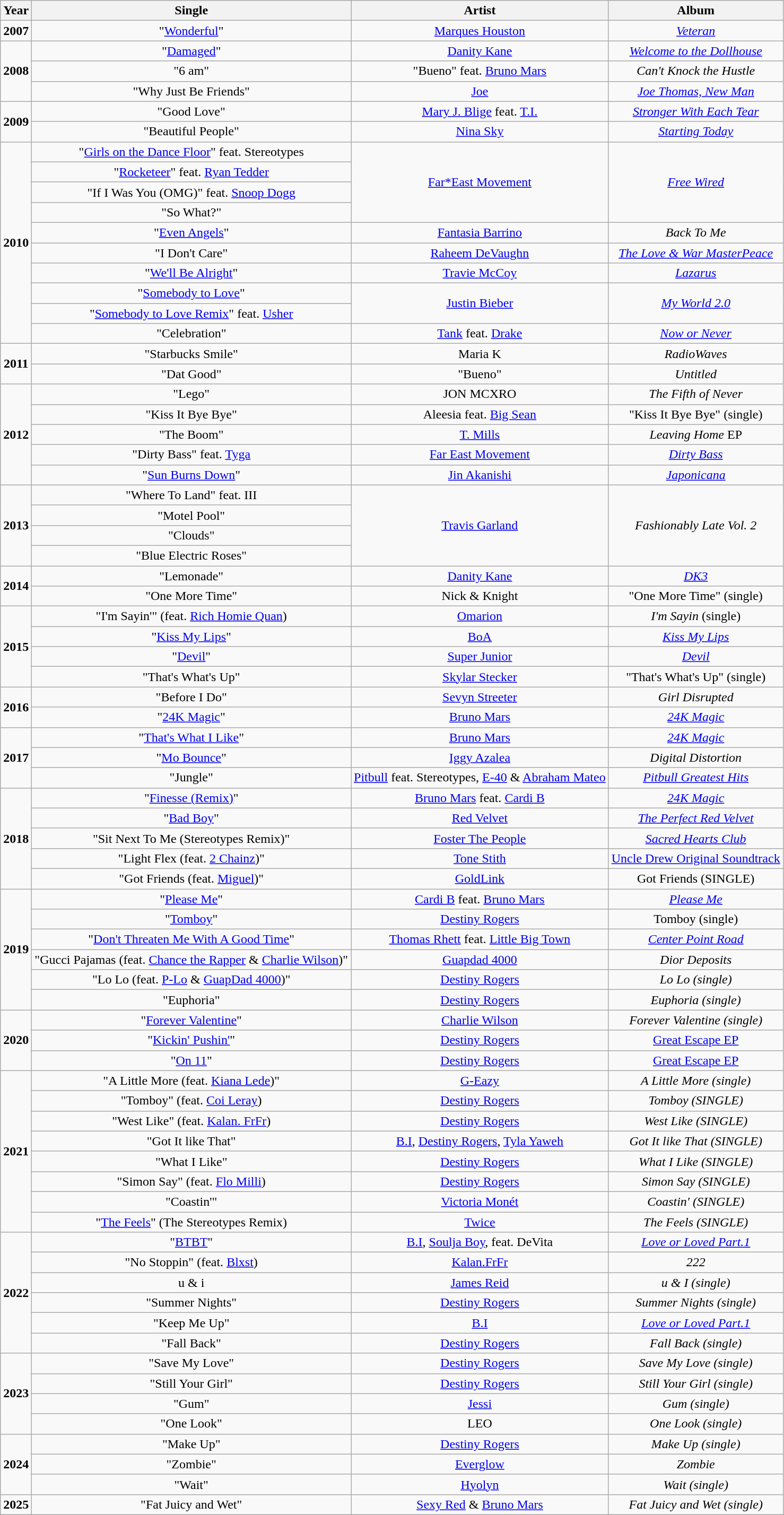<table class="wikitable" style="text-align:center;">
<tr>
<th>Year</th>
<th>Single</th>
<th>Artist</th>
<th>Album</th>
</tr>
<tr>
<td><strong>2007</strong></td>
<td>"<a href='#'>Wonderful</a>"</td>
<td><a href='#'>Marques Houston</a></td>
<td><em><a href='#'>Veteran</a></em></td>
</tr>
<tr>
<td rowspan="3"><strong>2008</strong></td>
<td>"<a href='#'>Damaged</a>"</td>
<td><a href='#'>Danity Kane</a></td>
<td><em><a href='#'>Welcome to the Dollhouse</a></em></td>
</tr>
<tr>
<td>"6 am"</td>
<td>"Bueno" feat. <a href='#'>Bruno Mars</a></td>
<td><em>Can't Knock the Hustle</em></td>
</tr>
<tr>
<td>"Why Just Be Friends"</td>
<td><a href='#'>Joe</a></td>
<td><em><a href='#'>Joe Thomas, New Man</a></em></td>
</tr>
<tr>
<td rowspan="2"><strong>2009</strong></td>
<td>"Good Love"</td>
<td><a href='#'>Mary J. Blige</a> feat. <a href='#'>T.I.</a></td>
<td><em><a href='#'>Stronger With Each Tear</a></em></td>
</tr>
<tr>
<td>"Beautiful People"</td>
<td><a href='#'>Nina Sky</a></td>
<td><em><a href='#'>Starting Today</a></em></td>
</tr>
<tr>
<td rowspan="10"><strong>2010</strong></td>
<td>"<a href='#'>Girls on the Dance Floor</a>" feat. Stereotypes</td>
<td rowspan=4><a href='#'>Far*East Movement</a></td>
<td rowspan=4><em><a href='#'>Free Wired</a></em></td>
</tr>
<tr>
<td>"<a href='#'>Rocketeer</a>" feat. <a href='#'>Ryan Tedder</a></td>
</tr>
<tr>
<td>"If I Was You (OMG)" feat. <a href='#'>Snoop Dogg</a></td>
</tr>
<tr>
<td>"So What?"</td>
</tr>
<tr>
<td>"<a href='#'>Even Angels</a>"</td>
<td><a href='#'>Fantasia Barrino</a></td>
<td><em>Back To Me</em></td>
</tr>
<tr>
<td>"I Don't Care"</td>
<td><a href='#'>Raheem DeVaughn</a></td>
<td><em><a href='#'>The Love & War MasterPeace</a></em></td>
</tr>
<tr>
<td>"<a href='#'>We'll Be Alright</a>"</td>
<td><a href='#'>Travie McCoy</a></td>
<td><em><a href='#'>Lazarus</a></em></td>
</tr>
<tr>
<td>"<a href='#'>Somebody to Love</a>"</td>
<td rowspan=2><a href='#'>Justin Bieber</a></td>
<td rowspan=2><em><a href='#'>My World 2.0</a></em></td>
</tr>
<tr>
<td>"<a href='#'>Somebody to Love Remix</a>" feat. <a href='#'>Usher</a></td>
</tr>
<tr>
<td>"Celebration"</td>
<td><a href='#'>Tank</a> feat. <a href='#'>Drake</a></td>
<td><em><a href='#'>Now or Never</a></em></td>
</tr>
<tr>
<td rowspan="2"><strong>2011</strong></td>
<td>"Starbucks Smile"</td>
<td>Maria K</td>
<td><em>RadioWaves</em></td>
</tr>
<tr>
<td>"Dat Good"</td>
<td>"Bueno"</td>
<td><em>Untitled</em></td>
</tr>
<tr>
<td rowspan="5"><strong>2012</strong></td>
<td>"Lego"</td>
<td>JON MCXRO</td>
<td><em>The Fifth of Never</em></td>
</tr>
<tr>
<td>"Kiss It Bye Bye"</td>
<td>Aleesia feat. <a href='#'>Big Sean</a></td>
<td>"Kiss It Bye Bye" (single)</td>
</tr>
<tr>
<td>"The Boom"</td>
<td><a href='#'>T. Mills</a></td>
<td><em>Leaving Home</em> EP</td>
</tr>
<tr>
<td>"Dirty Bass" feat. <a href='#'>Tyga</a></td>
<td><a href='#'>Far East Movement</a></td>
<td><em><a href='#'>Dirty Bass</a></em></td>
</tr>
<tr>
<td>"<a href='#'>Sun Burns Down</a>"</td>
<td><a href='#'>Jin Akanishi</a></td>
<td><em><a href='#'>Japonicana</a></em></td>
</tr>
<tr>
<td rowspan="4"><strong>2013</strong></td>
<td>"Where To Land" feat. III</td>
<td rowspan=4><a href='#'>Travis Garland</a></td>
<td rowspan=4><em>Fashionably Late Vol. 2</em></td>
</tr>
<tr>
<td>"Motel Pool"</td>
</tr>
<tr>
<td>"Clouds"</td>
</tr>
<tr>
<td>"Blue Electric Roses"</td>
</tr>
<tr>
<td rowspan="2"><strong>2014</strong></td>
<td>"Lemonade"</td>
<td><a href='#'>Danity Kane</a></td>
<td><em><a href='#'>DK3</a></em></td>
</tr>
<tr>
<td>"One More Time"</td>
<td>Nick & Knight</td>
<td>"One More Time" (single)</td>
</tr>
<tr>
<td rowspan="4"><strong>2015</strong></td>
<td>"I'm Sayin'" (feat. <a href='#'>Rich Homie Quan</a>)</td>
<td><a href='#'>Omarion</a></td>
<td><em>I'm Sayin</em> (single)</td>
</tr>
<tr>
<td>"<a href='#'>Kiss My Lips</a>"</td>
<td><a href='#'>BoA</a></td>
<td><em><a href='#'>Kiss My Lips</a></em></td>
</tr>
<tr>
<td>"<a href='#'>Devil</a>"</td>
<td><a href='#'>Super Junior</a></td>
<td><em><a href='#'>Devil</a></em></td>
</tr>
<tr>
<td>"That's What's Up"</td>
<td><a href='#'>Skylar Stecker</a></td>
<td>"That's What's Up" (single)</td>
</tr>
<tr>
<td rowspan="2"><strong>2016</strong></td>
<td>"Before I Do"</td>
<td><a href='#'>Sevyn Streeter</a></td>
<td><em>Girl Disrupted</em></td>
</tr>
<tr>
<td>"<a href='#'>24K Magic</a>"</td>
<td><a href='#'>Bruno Mars</a></td>
<td><em><a href='#'>24K Magic</a></em></td>
</tr>
<tr>
<td rowspan="3"><strong>2017</strong></td>
<td>"<a href='#'>That's What I Like</a>"</td>
<td><a href='#'>Bruno Mars</a></td>
<td><em><a href='#'>24K Magic</a></em></td>
</tr>
<tr>
<td>"<a href='#'>Mo Bounce</a>"</td>
<td><a href='#'>Iggy Azalea</a></td>
<td><em>Digital Distortion</em></td>
</tr>
<tr>
<td>"Jungle"</td>
<td><a href='#'>Pitbull</a> feat. Stereotypes, <a href='#'>E-40</a> & <a href='#'>Abraham Mateo</a></td>
<td><em><a href='#'>Pitbull Greatest Hits</a></em></td>
</tr>
<tr>
<td rowspan="5"><strong>2018</strong></td>
<td>"<a href='#'>Finesse (Remix)</a>"</td>
<td><a href='#'>Bruno Mars</a> feat. <a href='#'>Cardi B</a></td>
<td><em><a href='#'>24K Magic</a></em></td>
</tr>
<tr>
<td>"<a href='#'>Bad Boy</a>"</td>
<td><a href='#'>Red Velvet</a></td>
<td><em><a href='#'>The Perfect Red Velvet</a></em></td>
</tr>
<tr>
<td>"Sit Next To Me (Stereotypes Remix)"</td>
<td><a href='#'>Foster The People</a></td>
<td><em><a href='#'>Sacred Hearts Club</a></em></td>
</tr>
<tr>
<td>"Light Flex (feat. <a href='#'>2 Chainz</a>)"</td>
<td><a href='#'>Tone Stith</a></td>
<td><a href='#'>Uncle Drew Original Soundtrack</a></td>
</tr>
<tr>
<td>"Got Friends (feat. <a href='#'>Miguel</a>)"</td>
<td><a href='#'>GoldLink</a></td>
<td>Got Friends (SINGLE)</td>
</tr>
<tr>
<td rowspan="6"><strong>2019</strong></td>
<td>"<a href='#'>Please Me</a>"</td>
<td><a href='#'>Cardi B</a> feat. <a href='#'>Bruno Mars</a></td>
<td><em><a href='#'>Please Me</a></em></td>
</tr>
<tr>
<td>"<a href='#'>Tomboy</a>"</td>
<td><a href='#'>Destiny Rogers</a></td>
<td>Tomboy (single)</td>
</tr>
<tr>
<td>"<a href='#'>Don't Threaten Me With A Good Time</a>"</td>
<td><a href='#'>Thomas Rhett</a> feat. <a href='#'>Little Big Town</a></td>
<td><em><a href='#'>Center Point Road</a></em></td>
</tr>
<tr>
<td>"Gucci Pajamas (feat. <a href='#'>Chance the Rapper</a> & <a href='#'>Charlie Wilson</a>)"</td>
<td><a href='#'>Guapdad 4000</a></td>
<td><em>Dior Deposits</em></td>
</tr>
<tr>
<td>"Lo Lo (feat. <a href='#'>P-Lo</a> & <a href='#'>GuapDad 4000</a>)"</td>
<td><a href='#'>Destiny Rogers</a></td>
<td><em>Lo Lo (single)</em></td>
</tr>
<tr>
<td>"Euphoria"</td>
<td><a href='#'>Destiny Rogers</a></td>
<td><em>Euphoria (single)</em></td>
</tr>
<tr>
<td rowspan="3"><strong>2020</strong></td>
<td>"<a href='#'>Forever Valentine</a>"</td>
<td><a href='#'>Charlie Wilson</a></td>
<td><em>Forever Valentine (single)</em></td>
</tr>
<tr>
<td>"<a href='#'>Kickin' Pushin'</a>"</td>
<td><a href='#'>Destiny Rogers</a></td>
<td><a href='#'>Great Escape EP</a></td>
</tr>
<tr>
<td>"<a href='#'>On 11</a>"</td>
<td><a href='#'>Destiny Rogers</a></td>
<td><a href='#'>Great Escape EP</a></td>
</tr>
<tr>
<td rowspan="8"><strong>2021</strong></td>
<td>"A Little More (feat. <a href='#'>Kiana Lede</a>)"</td>
<td><a href='#'>G-Eazy</a></td>
<td><em>A Little More (single)</em></td>
</tr>
<tr>
<td>"Tomboy" (feat. <a href='#'>Coi Leray</a>)</td>
<td><a href='#'>Destiny Rogers</a></td>
<td><em>Tomboy (SINGLE)</em></td>
</tr>
<tr>
<td>"West Like" (feat. <a href='#'>Kalan. FrFr</a>)</td>
<td><a href='#'>Destiny Rogers</a></td>
<td><em>West Like (SINGLE)</em></td>
</tr>
<tr>
<td>"Got It like That"</td>
<td><a href='#'>B.I</a>, <a href='#'>Destiny Rogers</a>, <a href='#'>Tyla Yaweh</a></td>
<td><em>Got It like That (SINGLE)</em></td>
</tr>
<tr>
<td>"What I Like"</td>
<td><a href='#'>Destiny Rogers</a></td>
<td><em>What I Like (SINGLE)</em></td>
</tr>
<tr>
<td>"Simon Say" (feat. <a href='#'>Flo Milli</a>)</td>
<td><a href='#'>Destiny Rogers</a></td>
<td><em>Simon Say (SINGLE)</em></td>
</tr>
<tr>
<td>"Coastin'"</td>
<td><a href='#'>Victoria Monét</a></td>
<td><em>Coastin' (SINGLE)</em></td>
</tr>
<tr>
<td>"<a href='#'>The Feels</a>" (The Stereotypes Remix)</td>
<td><a href='#'>Twice</a></td>
<td><em>The Feels (SINGLE)</em></td>
</tr>
<tr>
<td rowspan="6"><strong>2022</strong></td>
<td>"<a href='#'>BTBT</a>"</td>
<td><a href='#'>B.I</a>, <a href='#'>Soulja Boy</a>, feat. DeVita</td>
<td><em><a href='#'>Love or Loved Part.1</a></em></td>
</tr>
<tr>
<td>"No Stoppin" (feat. <a href='#'>Blxst</a>)</td>
<td><a href='#'>Kalan.FrFr</a></td>
<td><em>222</em></td>
</tr>
<tr>
<td>u & i</td>
<td><a href='#'>James Reid</a></td>
<td><em>u & I (single)</em></td>
</tr>
<tr>
<td>"Summer Nights"</td>
<td><a href='#'>Destiny Rogers</a></td>
<td><em>Summer Nights (single)</em></td>
</tr>
<tr>
<td>"Keep Me Up"</td>
<td><a href='#'>B.I</a></td>
<td><em><a href='#'>Love or Loved Part.1</a></em></td>
</tr>
<tr>
<td>"Fall Back"</td>
<td><a href='#'>Destiny Rogers</a></td>
<td><em>Fall Back (single)</em></td>
</tr>
<tr>
<td rowspan="4"><strong>2023</strong></td>
<td>"Save My Love"</td>
<td><a href='#'>Destiny Rogers</a></td>
<td><em>Save My Love (single)</em></td>
</tr>
<tr>
<td>"Still Your Girl"</td>
<td><a href='#'>Destiny Rogers</a></td>
<td><em>Still Your Girl (single)</em></td>
</tr>
<tr>
<td>"Gum"</td>
<td><a href='#'>Jessi</a></td>
<td><em>Gum (single)</em></td>
</tr>
<tr>
<td>"One Look"</td>
<td>LEO</td>
<td><em>One Look (single)</em></td>
</tr>
<tr>
<td rowspan="3"><strong>2024</strong></td>
<td>"Make Up"</td>
<td><a href='#'>Destiny Rogers</a></td>
<td><em>Make Up (single)</em></td>
</tr>
<tr>
<td>"Zombie"</td>
<td><a href='#'>Everglow</a></td>
<td><em>Zombie</em></td>
</tr>
<tr>
<td>"Wait"</td>
<td><a href='#'>Hyolyn</a></td>
<td><em>Wait (single)</em></td>
</tr>
<tr>
<td><strong>2025</strong></td>
<td>"Fat Juicy and Wet"</td>
<td><a href='#'>Sexy Red</a> & <a href='#'>Bruno Mars</a></td>
<td><em>Fat Juicy and Wet (single)</em></td>
</tr>
</table>
